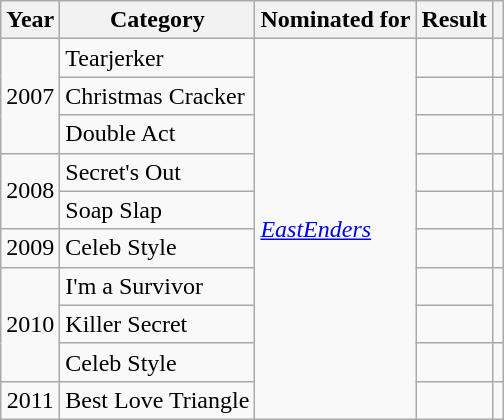<table class="wikitable plainrowheaders">
<tr>
<th scope="col">Year</th>
<th scope="col">Category</th>
<th scope="col">Nominated for</th>
<th scope="col">Result</th>
<th scope="col"></th>
</tr>
<tr>
<td align="center" rowspan="3">2007</td>
<td>Tearjerker</td>
<td rowspan="10"><em><a href='#'>EastEnders</a></em></td>
<td></td>
<td align="center"></td>
</tr>
<tr>
<td>Christmas Cracker </td>
<td></td>
<td align="center"></td>
</tr>
<tr>
<td>Double Act </td>
<td></td>
<td align="center"></td>
</tr>
<tr>
<td align="center" rowspan="2">2008</td>
<td>Secret's Out </td>
<td></td>
<td align="center"></td>
</tr>
<tr>
<td>Soap Slap </td>
<td></td>
<td align="center"></td>
</tr>
<tr>
<td align="center">2009</td>
<td>Celeb Style</td>
<td></td>
<td align="center"></td>
</tr>
<tr>
<td align="center" rowspan="3">2010</td>
<td>I'm a Survivor</td>
<td></td>
<td rowspan = "2" align="center"></td>
</tr>
<tr>
<td>Killer Secret</td>
<td></td>
</tr>
<tr>
<td>Celeb Style</td>
<td></td>
<td align="center"></td>
</tr>
<tr>
<td align="center">2011</td>
<td>Best Love Triangle </td>
<td></td>
<td align="center"></td>
</tr>
</table>
